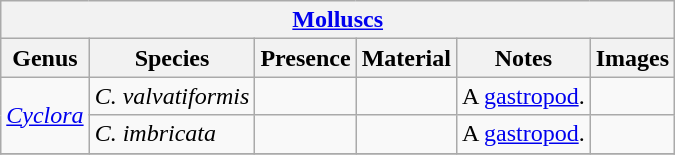<table class="wikitable" align="center">
<tr>
<th colspan="6" align="center"><a href='#'>Molluscs</a></th>
</tr>
<tr>
<th>Genus</th>
<th>Species</th>
<th>Presence</th>
<th><strong>Material</strong></th>
<th>Notes</th>
<th>Images</th>
</tr>
<tr>
<td rowspan=2><em><a href='#'>Cyclora</a></em></td>
<td><em>C. valvatiformis</em></td>
<td></td>
<td></td>
<td>A <a href='#'>gastropod</a>.</td>
<td></td>
</tr>
<tr>
<td><em>C. imbricata</em></td>
<td></td>
<td></td>
<td>A <a href='#'>gastropod</a>.</td>
<td></td>
</tr>
<tr>
</tr>
</table>
